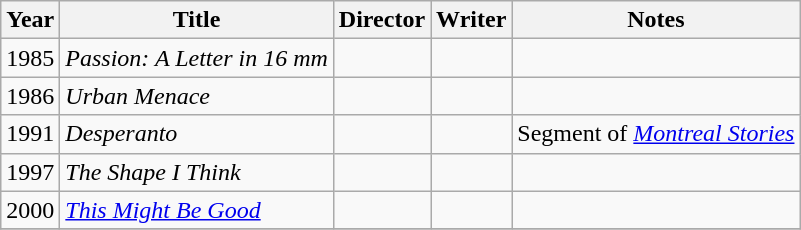<table class="wikitable">
<tr>
<th>Year</th>
<th>Title</th>
<th>Director</th>
<th>Writer</th>
<th>Notes</th>
</tr>
<tr>
<td>1985</td>
<td><em>Passion: A Letter in 16 mm</em></td>
<td></td>
<td></td>
<td></td>
</tr>
<tr>
<td>1986</td>
<td><em>Urban Menace</em></td>
<td></td>
<td></td>
<td></td>
</tr>
<tr>
<td>1991</td>
<td><em>Desperanto</em></td>
<td></td>
<td></td>
<td>Segment of <em><a href='#'>Montreal Stories</a></em></td>
</tr>
<tr>
<td>1997</td>
<td><em>The Shape I Think</em></td>
<td></td>
<td></td>
<td></td>
</tr>
<tr>
<td>2000</td>
<td><em><a href='#'>This Might Be Good</a></em></td>
<td></td>
<td></td>
<td></td>
</tr>
<tr>
</tr>
</table>
